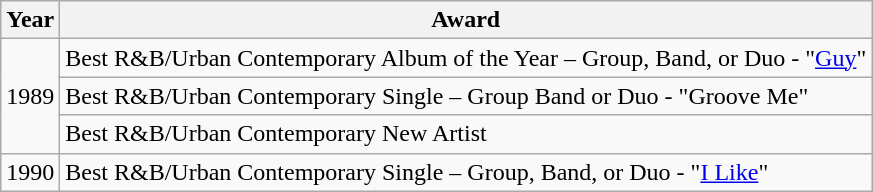<table class="wikitable">
<tr>
<th>Year</th>
<th>Award</th>
</tr>
<tr>
<td rowspan="3">1989</td>
<td>Best R&B/Urban Contemporary Album of the Year – Group, Band, or Duo - "<a href='#'>Guy</a>"</td>
</tr>
<tr>
<td>Best R&B/Urban Contemporary Single – Group Band or Duo - "Groove Me"</td>
</tr>
<tr>
<td>Best R&B/Urban Contemporary New Artist</td>
</tr>
<tr>
<td>1990</td>
<td>Best R&B/Urban Contemporary Single – Group, Band, or Duo - "<a href='#'>I Like</a>"</td>
</tr>
</table>
